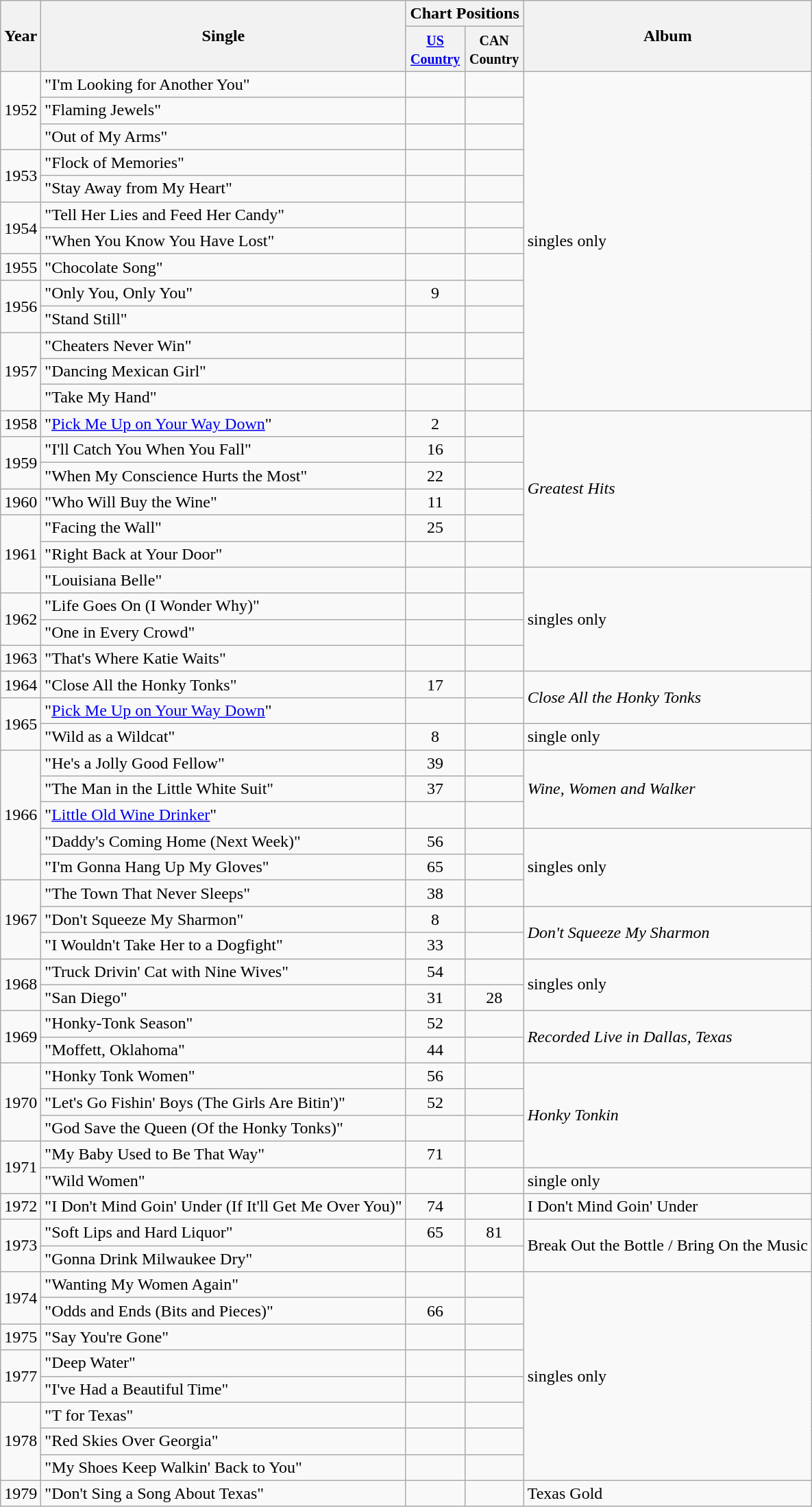<table class="wikitable">
<tr>
<th rowspan="2">Year</th>
<th rowspan="2">Single</th>
<th colspan="2">Chart Positions</th>
<th rowspan="2">Album</th>
</tr>
<tr>
<th width="50"><small><a href='#'>US Country</a></small></th>
<th width="50"><small>CAN Country</small></th>
</tr>
<tr>
<td rowspan="3">1952</td>
<td>"I'm Looking for Another You"</td>
<td></td>
<td></td>
<td rowspan="13">singles only</td>
</tr>
<tr>
<td>"Flaming Jewels"</td>
<td></td>
<td></td>
</tr>
<tr>
<td>"Out of My Arms"</td>
<td></td>
<td></td>
</tr>
<tr>
<td rowspan="2">1953</td>
<td>"Flock of Memories"</td>
<td></td>
<td></td>
</tr>
<tr>
<td>"Stay Away from My Heart"</td>
<td></td>
<td></td>
</tr>
<tr>
<td rowspan="2">1954</td>
<td>"Tell Her Lies and Feed Her Candy"</td>
<td></td>
<td></td>
</tr>
<tr>
<td>"When You Know You Have Lost"</td>
<td></td>
<td></td>
</tr>
<tr>
<td>1955</td>
<td>"Chocolate Song"</td>
<td></td>
<td></td>
</tr>
<tr>
<td rowspan="2">1956</td>
<td>"Only You, Only You"</td>
<td align="center">9</td>
<td></td>
</tr>
<tr>
<td>"Stand Still"</td>
<td></td>
<td></td>
</tr>
<tr>
<td rowspan="3">1957</td>
<td>"Cheaters Never Win"</td>
<td></td>
<td></td>
</tr>
<tr>
<td>"Dancing Mexican Girl"</td>
<td></td>
<td></td>
</tr>
<tr>
<td>"Take My Hand"</td>
<td></td>
<td></td>
</tr>
<tr>
<td>1958</td>
<td>"<a href='#'>Pick Me Up on Your Way Down</a>"</td>
<td align="center">2</td>
<td></td>
<td rowspan="6"><em>Greatest Hits</em></td>
</tr>
<tr>
<td rowspan="2">1959</td>
<td>"I'll Catch You When You Fall"</td>
<td align="center">16</td>
<td></td>
</tr>
<tr>
<td>"When My Conscience Hurts the Most"</td>
<td align="center">22</td>
<td></td>
</tr>
<tr>
<td>1960</td>
<td>"Who Will Buy the Wine"</td>
<td align="center">11</td>
<td></td>
</tr>
<tr>
<td rowspan="3">1961</td>
<td>"Facing the Wall"</td>
<td align="center">25</td>
<td></td>
</tr>
<tr>
<td>"Right Back at Your Door"</td>
<td></td>
<td></td>
</tr>
<tr>
<td>"Louisiana Belle"</td>
<td></td>
<td></td>
<td rowspan="4">singles only</td>
</tr>
<tr>
<td rowspan="2">1962</td>
<td>"Life Goes On (I Wonder Why)"</td>
<td></td>
<td></td>
</tr>
<tr>
<td>"One in Every Crowd"</td>
<td></td>
<td></td>
</tr>
<tr>
<td>1963</td>
<td>"That's Where Katie Waits"</td>
<td></td>
<td></td>
</tr>
<tr>
<td>1964</td>
<td>"Close All the Honky Tonks"</td>
<td align="center">17</td>
<td></td>
<td rowspan="2"><em>Close All the Honky Tonks</em></td>
</tr>
<tr>
<td rowspan="2">1965</td>
<td>"<a href='#'>Pick Me Up on Your Way Down</a>"</td>
<td></td>
<td></td>
</tr>
<tr>
<td>"Wild as a Wildcat"</td>
<td align="center">8</td>
<td></td>
<td>single only</td>
</tr>
<tr>
<td rowspan="5">1966</td>
<td>"He's a Jolly Good Fellow"</td>
<td align="center">39</td>
<td></td>
<td rowspan="3"><em>Wine, Women and Walker</em></td>
</tr>
<tr>
<td>"The Man in the Little White Suit"</td>
<td align="center">37</td>
<td></td>
</tr>
<tr>
<td>"<a href='#'>Little Old Wine Drinker</a>"</td>
<td></td>
<td></td>
</tr>
<tr>
<td>"Daddy's Coming Home (Next Week)"</td>
<td align="center">56</td>
<td></td>
<td rowspan="3">singles only</td>
</tr>
<tr>
<td>"I'm Gonna Hang Up My Gloves"</td>
<td align="center">65</td>
<td></td>
</tr>
<tr>
<td rowspan="3">1967</td>
<td>"The Town That Never Sleeps"</td>
<td align="center">38</td>
<td></td>
</tr>
<tr>
<td>"Don't Squeeze My Sharmon"</td>
<td align="center">8</td>
<td></td>
<td rowspan="2"><em>Don't Squeeze My Sharmon</em></td>
</tr>
<tr>
<td>"I Wouldn't Take Her to a Dogfight"</td>
<td align="center">33</td>
<td></td>
</tr>
<tr>
<td rowspan="2">1968</td>
<td>"Truck Drivin' Cat with Nine Wives"</td>
<td align="center">54</td>
<td></td>
<td rowspan="2">singles only</td>
</tr>
<tr>
<td>"San Diego"</td>
<td align="center">31</td>
<td align="center">28</td>
</tr>
<tr>
<td rowspan="2">1969</td>
<td>"Honky-Tonk Season"</td>
<td align="center">52</td>
<td></td>
<td rowspan="2"><em>Recorded Live in Dallas, Texas</em></td>
</tr>
<tr>
<td>"Moffett, Oklahoma"</td>
<td align="center">44</td>
<td></td>
</tr>
<tr>
<td rowspan="3">1970</td>
<td>"Honky Tonk Women"</td>
<td align="center">56</td>
<td></td>
<td rowspan="4"><em>Honky Tonkin<strong></td>
</tr>
<tr>
<td>"Let's Go Fishin' Boys (The Girls Are Bitin')"</td>
<td align="center">52</td>
<td></td>
</tr>
<tr>
<td>"God Save the Queen (Of the Honky Tonks)"</td>
<td></td>
<td></td>
</tr>
<tr>
<td rowspan="2">1971</td>
<td>"My Baby Used to Be That Way"</td>
<td align="center">71</td>
<td></td>
</tr>
<tr>
<td>"Wild Women"</td>
<td></td>
<td></td>
<td>single only</td>
</tr>
<tr>
<td>1972</td>
<td>"I Don't Mind Goin' Under (If It'll Get Me Over You)"</td>
<td align="center">74</td>
<td></td>
<td></em>I Don't Mind Goin' Under<em></td>
</tr>
<tr>
<td rowspan="2">1973</td>
<td>"Soft Lips and Hard Liquor"</td>
<td align="center">65</td>
<td align="center">81</td>
<td rowspan="2"></em>Break Out the Bottle / Bring On the Music<em></td>
</tr>
<tr>
<td>"Gonna Drink Milwaukee Dry"</td>
<td></td>
<td></td>
</tr>
<tr>
<td rowspan="2">1974</td>
<td>"Wanting My Women Again"</td>
<td></td>
<td></td>
<td rowspan="8">singles only</td>
</tr>
<tr>
<td>"Odds and Ends (Bits and Pieces)"</td>
<td align="center">66</td>
<td></td>
</tr>
<tr>
<td>1975</td>
<td>"Say You're Gone"</td>
<td></td>
<td></td>
</tr>
<tr>
<td rowspan="2">1977</td>
<td>"Deep Water"</td>
<td></td>
<td></td>
</tr>
<tr>
<td>"I've Had a Beautiful Time"</td>
<td></td>
<td></td>
</tr>
<tr>
<td rowspan="3">1978</td>
<td>"T for Texas"</td>
<td></td>
<td></td>
</tr>
<tr>
<td>"Red Skies Over Georgia"</td>
<td></td>
<td></td>
</tr>
<tr>
<td>"My Shoes Keep Walkin' Back to You"</td>
<td></td>
<td></td>
</tr>
<tr>
<td>1979</td>
<td>"Don't Sing a Song About Texas"</td>
<td></td>
<td></td>
<td></em>Texas Gold<em></td>
</tr>
</table>
